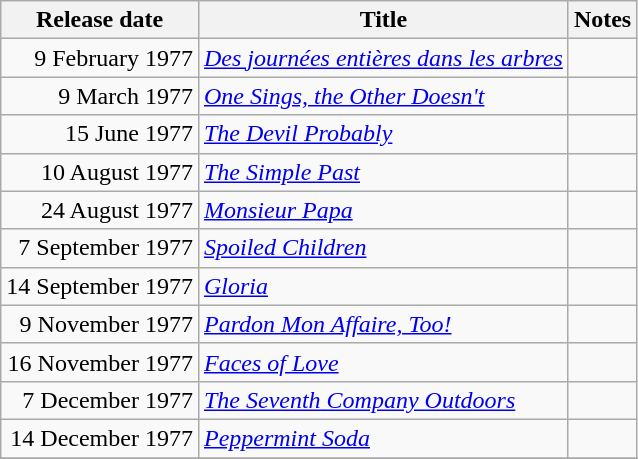<table class="wikitable sortable">
<tr>
<th scope="col">Release date</th>
<th>Title</th>
<th>Notes</th>
</tr>
<tr>
<td style="text-align:right;">9 February 1977</td>
<td><em><a href='#'>Des journées entières dans les arbres</a></em></td>
<td></td>
</tr>
<tr>
<td style="text-align:right;">9 March 1977</td>
<td><em><a href='#'>One Sings, the Other Doesn't</a></em></td>
<td></td>
</tr>
<tr>
<td style="text-align:right;">15 June 1977</td>
<td><em><a href='#'>The Devil Probably</a></em></td>
<td></td>
</tr>
<tr>
<td style="text-align:right;">10 August 1977</td>
<td><em><a href='#'>The Simple Past</a></em></td>
<td></td>
</tr>
<tr>
<td style="text-align:right;">24 August 1977</td>
<td><em><a href='#'>Monsieur Papa</a></em></td>
<td></td>
</tr>
<tr>
<td style="text-align:right;">7 September 1977</td>
<td><em><a href='#'>Spoiled Children</a></em></td>
<td></td>
</tr>
<tr>
<td style="text-align:right;">14 September 1977</td>
<td><em><a href='#'>Gloria</a></em></td>
<td></td>
</tr>
<tr>
<td style="text-align:right;">9 November 1977</td>
<td><em><a href='#'>Pardon Mon Affaire, Too!</a></em></td>
<td></td>
</tr>
<tr>
<td style="text-align:right;">16 November 1977</td>
<td><em><a href='#'>Faces of Love</a></em></td>
<td></td>
</tr>
<tr>
<td style="text-align:right;">7 December 1977</td>
<td><em><a href='#'>The Seventh Company Outdoors</a></em></td>
<td></td>
</tr>
<tr>
<td style="text-align:right;">14 December 1977</td>
<td><em><a href='#'>Peppermint Soda</a></em></td>
<td></td>
</tr>
<tr>
</tr>
</table>
